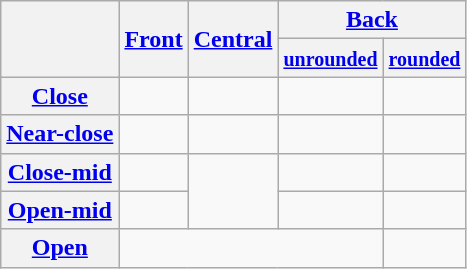<table class="wikitable" style="text-align:center;">
<tr>
<th rowspan=2></th>
<th scope="col" rowspan="2"><a href='#'>Front</a></th>
<th scope="col" rowspan="2"><a href='#'>Central</a></th>
<th scope="col" colspan="2"><a href='#'>Back</a></th>
</tr>
<tr>
<th><small><a href='#'>unrounded</a></small></th>
<th><small><a href='#'>rounded</a></small></th>
</tr>
<tr>
<th><a href='#'>Close</a></th>
<td></td>
<td></td>
<td></td>
<td></td>
</tr>
<tr>
<th><a href='#'>Near-close</a></th>
<td></td>
<td></td>
<td></td>
<td></td>
</tr>
<tr>
<th><a href='#'>Close-mid</a></th>
<td></td>
<td rowspan="2"></td>
<td></td>
<td></td>
</tr>
<tr>
<th><a href='#'>Open-mid</a></th>
<td></td>
<td></td>
<td></td>
</tr>
<tr>
<th><a href='#'>Open</a></th>
<td colspan="3"></td>
<td></td>
</tr>
</table>
